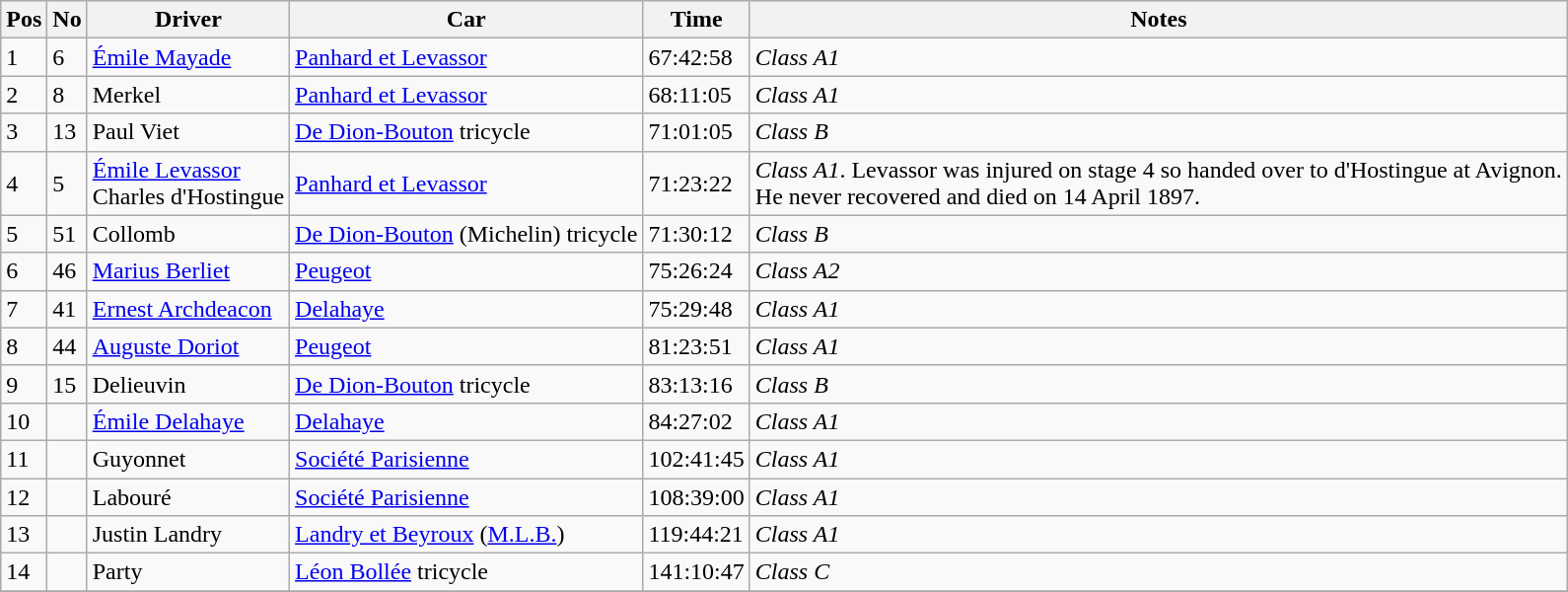<table class="wikitable">
<tr>
<th>Pos</th>
<th>No</th>
<th>Driver</th>
<th>Car</th>
<th>Time</th>
<th>Notes</th>
</tr>
<tr>
<td>1</td>
<td>6</td>
<td> <a href='#'>Émile Mayade</a></td>
<td><a href='#'>Panhard et Levassor</a></td>
<td>67:42:58</td>
<td><em>Class A1</em></td>
</tr>
<tr>
<td>2</td>
<td>8</td>
<td> Merkel</td>
<td><a href='#'>Panhard et Levassor</a></td>
<td>68:11:05</td>
<td><em>Class A1</em></td>
</tr>
<tr>
<td>3</td>
<td>13</td>
<td> Paul Viet</td>
<td><a href='#'>De Dion-Bouton</a> tricycle</td>
<td>71:01:05</td>
<td><em>Class B</em></td>
</tr>
<tr>
<td>4</td>
<td>5</td>
<td> <a href='#'>Émile Levassor</a><br> Charles d'Hostingue</td>
<td><a href='#'>Panhard et Levassor</a></td>
<td>71:23:22</td>
<td><em>Class A1</em>. Levassor was injured on stage 4 so handed over to d'Hostingue at Avignon.<br>He never recovered and died on 14 April 1897.</td>
</tr>
<tr>
<td>5</td>
<td>51</td>
<td> Collomb</td>
<td><a href='#'>De Dion-Bouton</a> (Michelin) tricycle</td>
<td>71:30:12</td>
<td><em>Class B</em></td>
</tr>
<tr>
<td>6</td>
<td>46</td>
<td> <a href='#'>Marius Berliet</a></td>
<td><a href='#'>Peugeot</a></td>
<td>75:26:24</td>
<td><em>Class A2</em></td>
</tr>
<tr>
<td>7</td>
<td>41</td>
<td> <a href='#'>Ernest Archdeacon</a></td>
<td><a href='#'>Delahaye</a></td>
<td>75:29:48</td>
<td><em>Class A1</em></td>
</tr>
<tr>
<td>8</td>
<td>44</td>
<td> <a href='#'>Auguste Doriot</a></td>
<td><a href='#'>Peugeot</a></td>
<td>81:23:51</td>
<td><em>Class A1</em></td>
</tr>
<tr>
<td>9</td>
<td>15</td>
<td> Delieuvin</td>
<td><a href='#'>De Dion-Bouton</a>  tricycle</td>
<td>83:13:16</td>
<td><em>Class B</em></td>
</tr>
<tr>
<td>10</td>
<td></td>
<td> <a href='#'>Émile Delahaye</a></td>
<td><a href='#'>Delahaye</a></td>
<td>84:27:02</td>
<td><em>Class A1</em></td>
</tr>
<tr>
<td>11</td>
<td></td>
<td> Guyonnet</td>
<td><a href='#'>Société Parisienne</a></td>
<td>102:41:45</td>
<td><em>Class A1</em></td>
</tr>
<tr ]>
<td>12</td>
<td></td>
<td> Labouré</td>
<td><a href='#'>Société Parisienne</a></td>
<td>108:39:00</td>
<td><em>Class A1</em></td>
</tr>
<tr>
<td>13</td>
<td></td>
<td> Justin Landry</td>
<td><a href='#'>Landry et Beyroux</a> (<a href='#'>M.L.B.</a>)</td>
<td>119:44:21</td>
<td><em>Class A1</em></td>
</tr>
<tr>
<td>14</td>
<td></td>
<td> Party</td>
<td><a href='#'>Léon Bollée</a> tricycle</td>
<td>141:10:47</td>
<td><em>Class C</em></td>
</tr>
<tr>
</tr>
</table>
